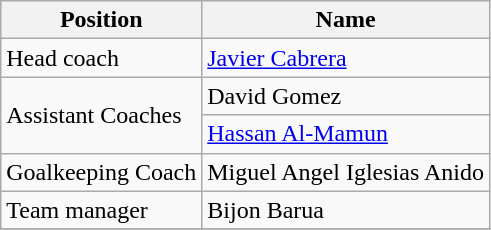<table class="wikitable" style="margin-left:1em; float:center">
<tr>
<th>Position</th>
<th>Name</th>
</tr>
<tr>
<td>Head coach</td>
<td> <a href='#'>Javier Cabrera</a></td>
</tr>
<tr>
<td rowspan=2>Assistant Coaches</td>
<td> David Gomez</td>
</tr>
<tr>
<td> <a href='#'>Hassan Al-Mamun</a></td>
</tr>
<tr>
<td>Goalkeeping Coach</td>
<td> Miguel Angel Iglesias Anido</td>
</tr>
<tr>
<td>Team manager</td>
<td> Bijon Barua</td>
</tr>
<tr>
</tr>
</table>
